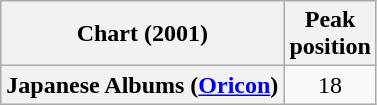<table class="wikitable plainrowheaders">
<tr>
<th scope="col">Chart (2001)</th>
<th scope="col">Peak<br>position</th>
</tr>
<tr>
<th scope="row">Japanese Albums (<a href='#'>Oricon</a>)</th>
<td align="center">18</td>
</tr>
</table>
